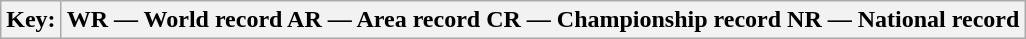<table class=wikitable>
<tr>
<th>Key:</th>
<th>WR — World record  AR — Area record  CR — Championship record  NR — National record</th>
</tr>
</table>
